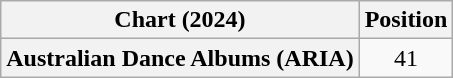<table class="wikitable plainrowheaders" style="text-align:center">
<tr>
<th scope="col">Chart (2024)</th>
<th scope="col">Position</th>
</tr>
<tr>
<th scope="row">Australian Dance Albums (ARIA)</th>
<td>41</td>
</tr>
</table>
